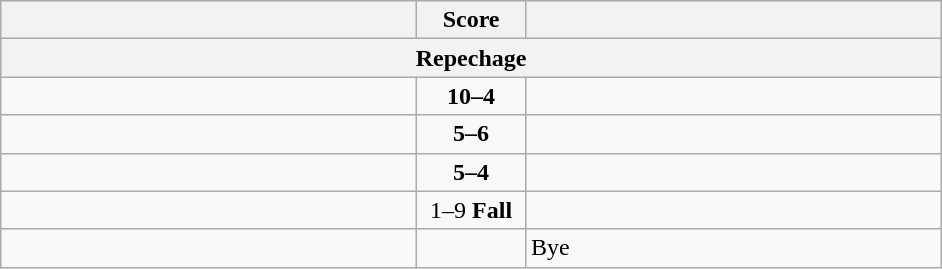<table class="wikitable" style="text-align: left;">
<tr>
<th align="right" width="270"></th>
<th width="65">Score</th>
<th align="left" width="270"></th>
</tr>
<tr>
<th colspan="3">Repechage</th>
</tr>
<tr>
<td><strong></strong></td>
<td align=center><strong>10–4</strong></td>
<td></td>
</tr>
<tr>
<td></td>
<td align=center><strong>5–6</strong></td>
<td><strong></strong></td>
</tr>
<tr>
<td><strong></strong></td>
<td align=center><strong>5–4</strong></td>
<td></td>
</tr>
<tr>
<td></td>
<td align=center>1–9 <strong>Fall</strong></td>
<td><strong></strong></td>
</tr>
<tr>
<td><strong></strong></td>
<td></td>
<td>Bye</td>
</tr>
</table>
